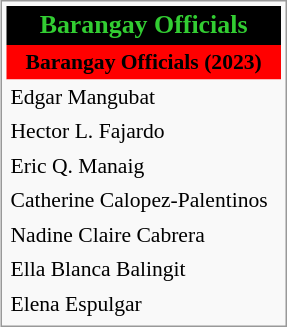<table class="infobox" cellpadding="3" cellspacing="0" align="right" style="font-size: 90%; margin-left:1em; border:1px solid #999;">
<tr>
<td colspan="2" style="background:#000000; text-align:center; color:limegreen"><big><strong>Barangay Officials</strong></big></td>
</tr>
<tr>
<td colspan="2" style="background:red; text-align:center;"><strong>Barangay Officials (2023)</strong></td>
</tr>
<tr>
<td style="background:#f9f9f9">Edgar Mangubat</td>
<td style="background:#f9f9f9"></td>
</tr>
<tr>
<td style="background:#f9f9f9">Hector L. Fajardo</td>
<td style="background:#f9f9f9"></td>
</tr>
<tr>
<td style="background:#f9f9f9">Eric Q. Manaig</td>
<td style="background:#f9f9f9"></td>
</tr>
<tr>
<td style="background:#f9f9f9">Catherine Calopez-Palentinos</td>
<td style="background:#f9f9f9"></td>
</tr>
<tr>
<td style="background:#f9f9f9">Nadine Claire Cabrera</td>
<td style="background:#f9f9f9"></td>
</tr>
<tr>
<td style="background:#f9f9f9">Ella Blanca Balingit</td>
<td style="background:#f9f9f9"></td>
</tr>
<tr>
<td style="background:#f9f9f9">Elena Espulgar</td>
<td style="background:#f9f9f9"></td>
</tr>
</table>
